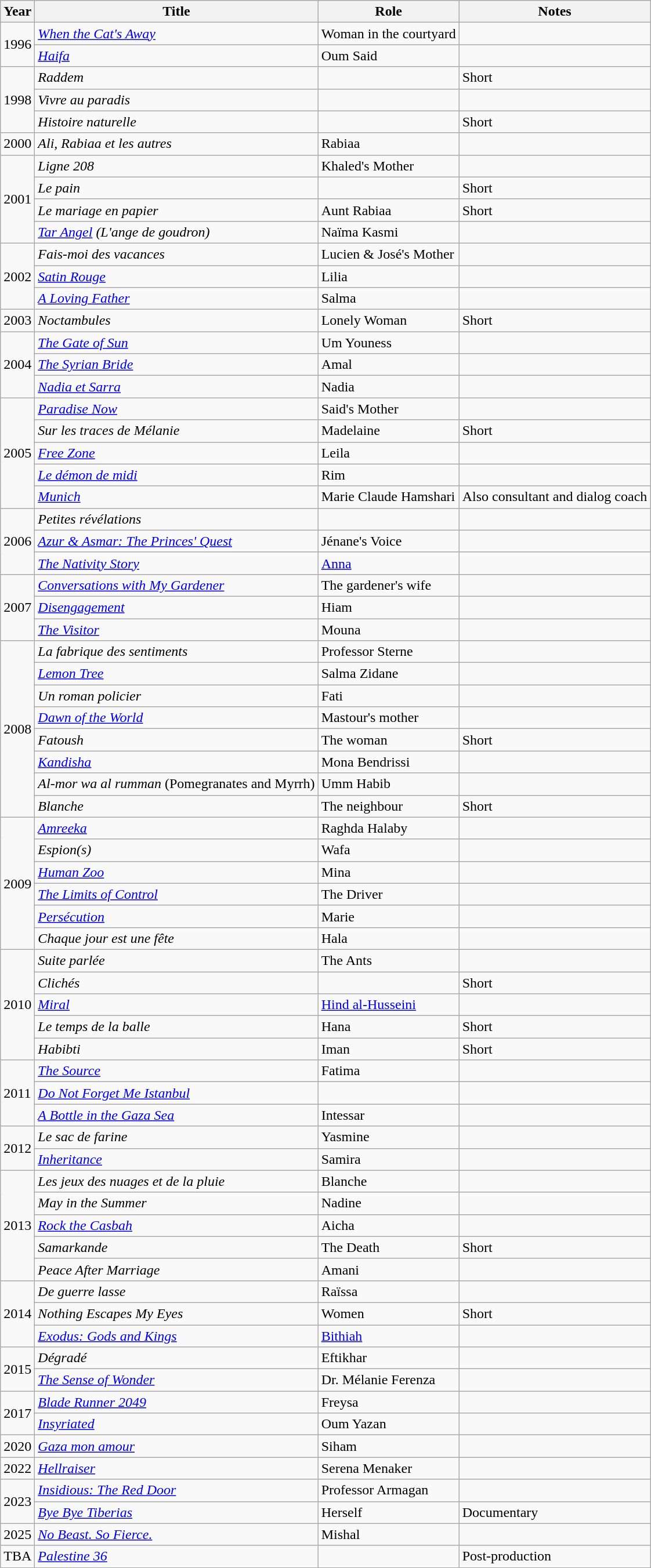<table class="wikitable sortable">
<tr>
<th>Year</th>
<th>Title</th>
<th>Role</th>
<th class=unsortable>Notes</th>
</tr>
<tr>
<td rowspan=2>1996</td>
<td><em><a href='#'>When the Cat's Away</a></em></td>
<td>Woman in the courtyard</td>
<td></td>
</tr>
<tr>
<td><em><a href='#'>Haifa</a></em></td>
<td>Oum Said</td>
<td></td>
</tr>
<tr>
<td rowspan=3>1998</td>
<td><em>Raddem</em></td>
<td></td>
<td>Short</td>
</tr>
<tr>
<td><em>Vivre au paradis</em></td>
<td></td>
<td></td>
</tr>
<tr>
<td><em>Histoire naturelle</em></td>
<td></td>
<td>Short</td>
</tr>
<tr>
<td>2000</td>
<td><em>Ali, Rabiaa et les autres</em></td>
<td>Rabiaa</td>
<td></td>
</tr>
<tr>
<td rowspan=4>2001</td>
<td><em>Ligne 208</em></td>
<td>Khaled's Mother</td>
<td></td>
</tr>
<tr>
<td><em>Le pain</em></td>
<td></td>
<td>Short</td>
</tr>
<tr>
<td><em>Le mariage en papier</em></td>
<td>Aunt Rabiaa</td>
<td>Short</td>
</tr>
<tr>
<td><em><a href='#'>Tar Angel</a> (L'ange de goudron)</em></td>
<td>Naïma Kasmi</td>
<td></td>
</tr>
<tr>
<td rowspan=3>2002</td>
<td><em>Fais-moi des vacances</em></td>
<td>Lucien & José's Mother</td>
<td></td>
</tr>
<tr>
<td><em><a href='#'>Satin Rouge</a></em></td>
<td>Lilia</td>
<td></td>
</tr>
<tr>
<td><em><a href='#'>A Loving Father</a></em></td>
<td>Salma</td>
<td></td>
</tr>
<tr>
<td>2003</td>
<td><em>Noctambules</em></td>
<td>Lonely Woman</td>
<td>Short</td>
</tr>
<tr>
<td rowspan=3>2004</td>
<td><em><a href='#'>The Gate of Sun</a></em></td>
<td>Um Youness</td>
<td></td>
</tr>
<tr>
<td><em><a href='#'>The Syrian Bride</a></em></td>
<td>Amal</td>
<td></td>
</tr>
<tr>
<td><em><a href='#'>Nadia et Sarra</a></em></td>
<td>Nadia</td>
<td></td>
</tr>
<tr>
<td rowspan=5>2005</td>
<td><em><a href='#'>Paradise Now</a></em></td>
<td>Said's Mother</td>
<td></td>
</tr>
<tr>
<td><em>Sur les traces de Mélanie</em></td>
<td>Madelaine</td>
<td>Short</td>
</tr>
<tr>
<td><em><a href='#'>Free Zone</a></em></td>
<td>Leila</td>
<td></td>
</tr>
<tr>
<td><em><a href='#'>Le démon de midi</a></em></td>
<td>Rim</td>
<td></td>
</tr>
<tr>
<td><em><a href='#'>Munich</a></em></td>
<td>Marie Claude Hamshari</td>
<td>Also consultant and dialog coach</td>
</tr>
<tr>
<td rowspan=3>2006</td>
<td><em>Petites révélations</em></td>
<td></td>
<td></td>
</tr>
<tr>
<td><em><a href='#'>Azur & Asmar: The Princes' Quest</a></em></td>
<td>Jénane's Voice</td>
<td></td>
</tr>
<tr>
<td><em><a href='#'>The Nativity Story</a></em></td>
<td><a href='#'>Anna</a></td>
<td></td>
</tr>
<tr>
<td rowspan=3>2007</td>
<td><em><a href='#'>Conversations with My Gardener</a></em></td>
<td>The gardener's wife</td>
<td></td>
</tr>
<tr>
<td><em><a href='#'>Disengagement</a></em></td>
<td>Hiam</td>
<td></td>
</tr>
<tr>
<td><em><a href='#'>The Visitor</a></em></td>
<td>Mouna</td>
<td></td>
</tr>
<tr>
<td rowspan=8>2008</td>
<td><em>La fabrique des sentiments</em></td>
<td>Professor Sterne</td>
<td></td>
</tr>
<tr>
<td><em><a href='#'>Lemon Tree</a></em></td>
<td>Salma Zidane</td>
<td></td>
</tr>
<tr>
<td><em>Un roman policier</em></td>
<td>Fati</td>
<td></td>
</tr>
<tr>
<td><em><a href='#'>Dawn of the World</a></em></td>
<td>Mastour's mother</td>
<td></td>
</tr>
<tr>
<td><em>Fatoush</em></td>
<td>The woman</td>
<td>Short</td>
</tr>
<tr>
<td><em><a href='#'>Kandisha</a></em></td>
<td>Mona Bendrissi</td>
<td></td>
</tr>
<tr>
<td><em>Al-mor wa al rumman</em> (Pomegranates and Myrrh)</td>
<td>Umm Habib</td>
<td></td>
</tr>
<tr>
<td><em>Blanche</em></td>
<td>The neighbour</td>
<td>Short</td>
</tr>
<tr>
<td rowspan=6>2009</td>
<td><em><a href='#'>Amreeka</a></em></td>
<td>Raghda Halaby</td>
<td></td>
</tr>
<tr>
<td><em>Espion(s)</em></td>
<td>Wafa</td>
<td></td>
</tr>
<tr>
<td><em><a href='#'>Human Zoo</a></em></td>
<td>Mina</td>
<td></td>
</tr>
<tr>
<td><em><a href='#'>The Limits of Control</a></em></td>
<td>The Driver</td>
<td></td>
</tr>
<tr>
<td><em><a href='#'>Persécution</a></em></td>
<td>Marie</td>
<td></td>
</tr>
<tr>
<td><em>Chaque jour est une fête</em></td>
<td>Hala</td>
<td></td>
</tr>
<tr>
<td rowspan=5>2010</td>
<td><em>Suite parlée</em></td>
<td>The Ants</td>
<td></td>
</tr>
<tr>
<td><em>Clichés</em></td>
<td></td>
<td>Short</td>
</tr>
<tr>
<td><em><a href='#'>Miral</a></em></td>
<td><a href='#'>Hind al-Husseini</a></td>
<td></td>
</tr>
<tr>
<td><em>Le temps de la balle</em></td>
<td>Hana</td>
<td>Short</td>
</tr>
<tr>
<td><em>Habibti</em></td>
<td>Iman</td>
<td>Short</td>
</tr>
<tr>
<td rowspan=3>2011</td>
<td><em><a href='#'>The Source</a></em></td>
<td>Fatima</td>
<td></td>
</tr>
<tr>
<td><em><a href='#'>Do Not Forget Me Istanbul</a></em></td>
<td></td>
<td></td>
</tr>
<tr>
<td><em><a href='#'>A Bottle in the Gaza Sea</a></em></td>
<td>Intessar</td>
<td></td>
</tr>
<tr>
<td rowspan=2>2012</td>
<td><em>Le sac de farine</em></td>
<td>Yasmine</td>
<td></td>
</tr>
<tr>
<td><em><a href='#'>Inheritance</a></em></td>
<td>Samira</td>
<td></td>
</tr>
<tr>
<td rowspan=5>2013</td>
<td><em>Les jeux des nuages et de la pluie</em></td>
<td>Blanche</td>
<td></td>
</tr>
<tr>
<td><em>May in the Summer</em></td>
<td>Nadine</td>
<td></td>
</tr>
<tr>
<td><em><a href='#'>Rock the Casbah</a></em></td>
<td>Aicha</td>
<td></td>
</tr>
<tr>
<td><em>Samarkande</em></td>
<td>The Death</td>
<td>Short</td>
</tr>
<tr>
<td><em>Peace After Marriage</em></td>
<td>Amani</td>
<td></td>
</tr>
<tr>
<td rowspan=3>2014</td>
<td><em>De guerre lasse</em></td>
<td>Raïssa</td>
<td></td>
</tr>
<tr>
<td><em>Nothing Escapes My Eyes</em></td>
<td>Women</td>
<td>Short</td>
</tr>
<tr>
<td><em><a href='#'>Exodus: Gods and Kings</a></em></td>
<td><a href='#'>Bithiah</a></td>
<td></td>
</tr>
<tr>
<td rowspan=2>2015</td>
<td><em>Dégradé</em></td>
<td>Eftikhar</td>
<td></td>
</tr>
<tr>
<td><em><a href='#'>The Sense of Wonder</a></em></td>
<td>Dr. Mélanie Ferenza</td>
<td></td>
</tr>
<tr>
<td rowspan=2>2017</td>
<td><em><a href='#'>Blade Runner 2049</a></em></td>
<td>Freysa</td>
<td></td>
</tr>
<tr>
<td><em><a href='#'>Insyriated</a></em></td>
<td>Oum Yazan</td>
<td></td>
</tr>
<tr>
<td>2020</td>
<td><em><a href='#'>Gaza mon amour</a></em></td>
<td>Siham</td>
<td></td>
</tr>
<tr>
<td>2022</td>
<td><em><a href='#'>Hellraiser</a></em></td>
<td>Serena Menaker</td>
<td></td>
</tr>
<tr>
<td rowspan=2>2023</td>
<td><em><a href='#'>Insidious: The Red Door</a></em></td>
<td>Professor Armagan</td>
<td></td>
</tr>
<tr>
<td><em><a href='#'>Bye Bye Tiberias</a></em></td>
<td>Herself</td>
<td>Documentary</td>
</tr>
<tr>
<td rowspan=1>2025</td>
<td><em><a href='#'>No Beast. So Fierce.</a></em></td>
<td>Mishal</td>
<td></td>
</tr>
<tr>
<td>TBA</td>
<td><em><a href='#'>Palestine 36</a></em></td>
<td></td>
<td>Post-production</td>
</tr>
</table>
